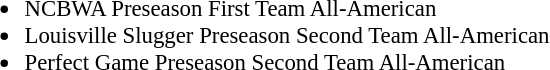<table class="toccolours" style="text-align: left;">
<tr>
<td style="font-size:95%; vertical-align:top;"><br><ul><li>NCBWA Preseason First Team All-American</li><li>Louisville Slugger Preseason Second Team All-American</li><li>Perfect Game Preseason Second Team All-American</li></ul></td>
</tr>
</table>
